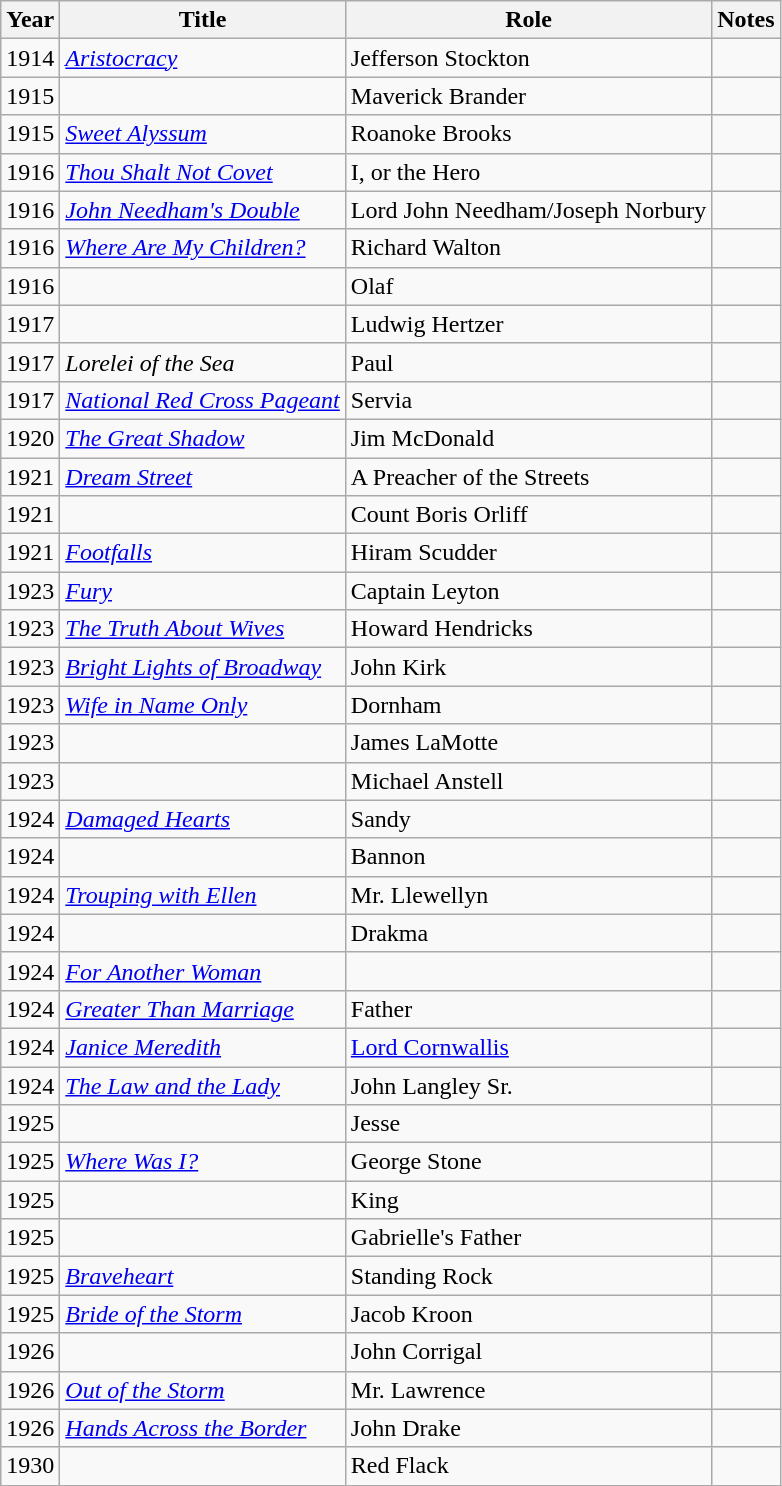<table class="wikitable sortable">
<tr>
<th>Year</th>
<th>Title</th>
<th>Role</th>
<th class="unsortable">Notes</th>
</tr>
<tr>
<td>1914</td>
<td><em><a href='#'>Aristocracy</a></em></td>
<td>Jefferson Stockton</td>
<td></td>
</tr>
<tr>
<td>1915</td>
<td><em></em></td>
<td>Maverick Brander</td>
<td></td>
</tr>
<tr>
<td>1915</td>
<td><em><a href='#'>Sweet Alyssum</a></em></td>
<td>Roanoke Brooks</td>
<td></td>
</tr>
<tr>
<td>1916</td>
<td><em><a href='#'>Thou Shalt Not Covet</a></em></td>
<td>I, or the Hero</td>
<td></td>
</tr>
<tr>
<td>1916</td>
<td><em><a href='#'>John Needham's Double</a></em></td>
<td>Lord John Needham/Joseph Norbury</td>
<td></td>
</tr>
<tr>
<td>1916</td>
<td><em><a href='#'>Where Are My Children?</a></em></td>
<td>Richard Walton</td>
<td></td>
</tr>
<tr>
<td>1916</td>
<td><em></em></td>
<td>Olaf</td>
<td></td>
</tr>
<tr>
<td>1917</td>
<td><em></em></td>
<td>Ludwig Hertzer</td>
<td></td>
</tr>
<tr>
<td>1917</td>
<td><em>Lorelei of the Sea</em></td>
<td>Paul</td>
<td></td>
</tr>
<tr>
<td>1917</td>
<td><em><a href='#'>National Red Cross Pageant</a></em></td>
<td>Servia</td>
<td></td>
</tr>
<tr>
<td>1920</td>
<td><em><a href='#'>The Great Shadow</a></em></td>
<td>Jim McDonald</td>
<td></td>
</tr>
<tr>
<td>1921</td>
<td><em><a href='#'>Dream Street</a></em></td>
<td>A Preacher of the Streets</td>
<td></td>
</tr>
<tr>
<td>1921</td>
<td><em></em></td>
<td>Count Boris Orliff</td>
<td></td>
</tr>
<tr>
<td>1921</td>
<td><em><a href='#'>Footfalls</a></em></td>
<td>Hiram Scudder</td>
<td></td>
</tr>
<tr>
<td>1923</td>
<td><em><a href='#'>Fury</a></em></td>
<td>Captain Leyton</td>
<td></td>
</tr>
<tr>
<td>1923</td>
<td><em><a href='#'>The Truth About Wives</a></em></td>
<td>Howard Hendricks</td>
<td></td>
</tr>
<tr>
<td>1923</td>
<td><em><a href='#'>Bright Lights of Broadway</a></em></td>
<td>John Kirk</td>
<td></td>
</tr>
<tr>
<td>1923</td>
<td><em><a href='#'>Wife in Name Only</a></em></td>
<td>Dornham</td>
<td></td>
</tr>
<tr>
<td>1923</td>
<td><em></em></td>
<td>James LaMotte</td>
<td></td>
</tr>
<tr>
<td>1923</td>
<td><em></em></td>
<td>Michael Anstell</td>
<td></td>
</tr>
<tr>
<td>1924</td>
<td><em><a href='#'>Damaged Hearts</a></em></td>
<td>Sandy</td>
<td></td>
</tr>
<tr>
<td>1924</td>
<td><em></em></td>
<td>Bannon</td>
<td></td>
</tr>
<tr>
<td>1924</td>
<td><em><a href='#'>Trouping with Ellen</a></em></td>
<td>Mr. Llewellyn</td>
<td></td>
</tr>
<tr>
<td>1924</td>
<td><em></em></td>
<td>Drakma</td>
<td></td>
</tr>
<tr>
<td>1924</td>
<td><em><a href='#'>For Another Woman</a></em></td>
<td></td>
<td></td>
</tr>
<tr>
<td>1924</td>
<td><em><a href='#'>Greater Than Marriage</a></em></td>
<td>Father</td>
<td></td>
</tr>
<tr>
<td>1924</td>
<td><em><a href='#'>Janice Meredith</a></em></td>
<td><a href='#'>Lord Cornwallis</a></td>
<td></td>
</tr>
<tr>
<td>1924</td>
<td><em><a href='#'>The Law and the Lady</a></em></td>
<td>John Langley Sr.</td>
<td></td>
</tr>
<tr>
<td>1925</td>
<td><em></em></td>
<td>Jesse</td>
<td></td>
</tr>
<tr>
<td>1925</td>
<td><em><a href='#'>Where Was I?</a></em></td>
<td>George Stone</td>
<td></td>
</tr>
<tr>
<td>1925</td>
<td><em></em></td>
<td>King</td>
<td></td>
</tr>
<tr>
<td>1925</td>
<td><em></em></td>
<td>Gabrielle's Father</td>
<td></td>
</tr>
<tr>
<td>1925</td>
<td><em><a href='#'>Braveheart</a></em></td>
<td>Standing Rock</td>
<td></td>
</tr>
<tr>
<td>1925</td>
<td><em><a href='#'>Bride of the Storm</a></em></td>
<td>Jacob Kroon</td>
<td></td>
</tr>
<tr>
<td>1926</td>
<td><em></em></td>
<td>John Corrigal</td>
<td></td>
</tr>
<tr>
<td>1926</td>
<td><em><a href='#'>Out of the Storm</a></em></td>
<td>Mr. Lawrence</td>
<td></td>
</tr>
<tr>
<td>1926</td>
<td><em><a href='#'>Hands Across the Border</a></em></td>
<td>John Drake</td>
<td></td>
</tr>
<tr>
<td>1930</td>
<td><em></em></td>
<td>Red Flack</td>
<td></td>
</tr>
</table>
